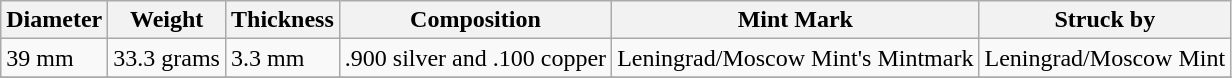<table class="wikitable">
<tr>
<th>Diameter</th>
<th>Weight</th>
<th>Thickness</th>
<th>Composition</th>
<th>Mint Mark</th>
<th>Struck by</th>
</tr>
<tr>
<td>39 mm</td>
<td>33.3 grams</td>
<td>3.3 mm</td>
<td>.900 silver and .100 copper</td>
<td>Leningrad/Moscow Mint's Mintmark</td>
<td>Leningrad/Moscow Mint</td>
</tr>
<tr>
</tr>
</table>
